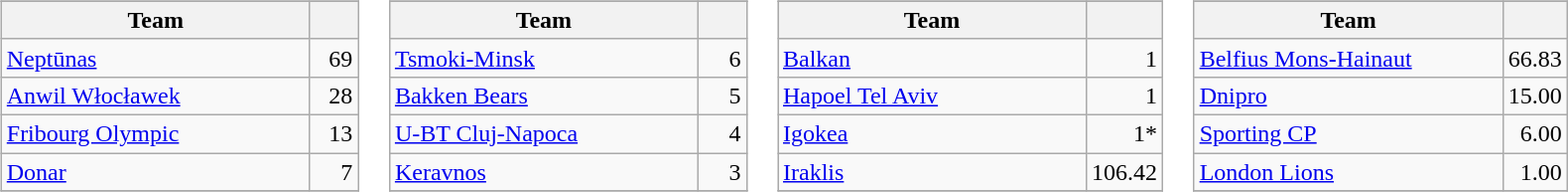<table>
<tr valign=top>
<td><br><table class="wikitable">
<tr>
</tr>
<tr>
<th width=200>Team</th>
<th width=25></th>
</tr>
<tr>
<td> <a href='#'>Neptūnas</a></td>
<td align="right">69</td>
</tr>
<tr>
<td> <a href='#'>Anwil Włocławek</a></td>
<td align=right>28</td>
</tr>
<tr>
<td> <a href='#'>Fribourg Olympic</a></td>
<td align="right">13</td>
</tr>
<tr>
<td> <a href='#'>Donar</a></td>
<td align=right>7</td>
</tr>
<tr>
</tr>
</table>
</td>
<td><br><table class="wikitable">
<tr>
</tr>
<tr>
<th width=200>Team</th>
<th width=25></th>
</tr>
<tr>
<td> <a href='#'>Tsmoki-Minsk</a></td>
<td align="right">6</td>
</tr>
<tr>
<td> <a href='#'>Bakken Bears</a></td>
<td align=right>5</td>
</tr>
<tr>
<td> <a href='#'>U-BT Cluj-Napoca</a></td>
<td align="right">4</td>
</tr>
<tr>
<td> <a href='#'>Keravnos</a></td>
<td align=right>3</td>
</tr>
<tr>
</tr>
</table>
</td>
<td><br><table class="wikitable">
<tr>
</tr>
<tr>
<th width=200>Team</th>
<th width=25></th>
</tr>
<tr>
<td> <a href='#'>Balkan</a></td>
<td align=right>1</td>
</tr>
<tr>
<td> <a href='#'>Hapoel Tel Aviv</a></td>
<td align=right>1</td>
</tr>
<tr>
<td> <a href='#'>Igokea</a></td>
<td align=right>1*</td>
</tr>
<tr>
<td> <a href='#'>Iraklis</a></td>
<td align=right>106.42</td>
</tr>
<tr>
</tr>
</table>
</td>
<td><br><table class="wikitable">
<tr>
</tr>
<tr>
<th width=200>Team</th>
<th width=25></th>
</tr>
<tr>
<td> <a href='#'>Belfius Mons-Hainaut</a></td>
<td align="right">66.83</td>
</tr>
<tr>
<td> <a href='#'>Dnipro</a></td>
<td align=right>15.00</td>
</tr>
<tr>
<td> <a href='#'>Sporting CP</a></td>
<td align=right>6.00</td>
</tr>
<tr>
<td> <a href='#'>London Lions</a></td>
<td align="right">1.00</td>
</tr>
<tr>
</tr>
</table>
</td>
</tr>
</table>
